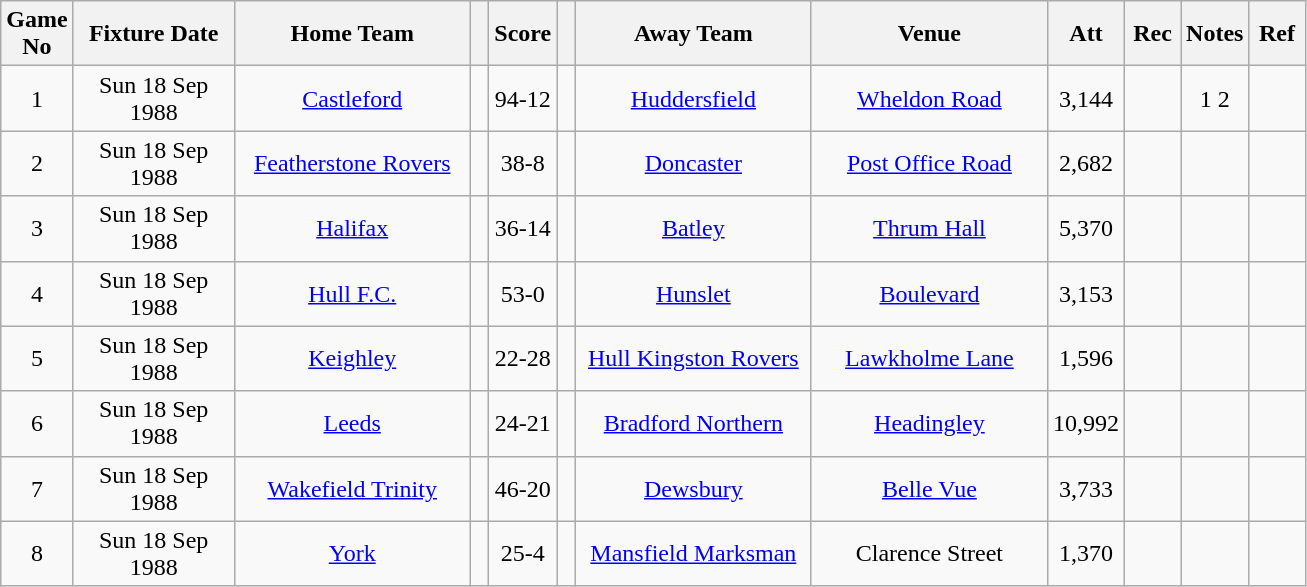<table class="wikitable" style="text-align:center;">
<tr>
<th width=20 abbr="No">Game No</th>
<th width=100 abbr="Date">Fixture Date</th>
<th width=150 abbr="Home Team">Home Team</th>
<th width=5 abbr="space"></th>
<th width=20 abbr="Score">Score</th>
<th width=5 abbr="space"></th>
<th width=150 abbr="Away Team">Away Team</th>
<th width=150 abbr="Venue">Venue</th>
<th width=30 abbr="Att">Att</th>
<th width=30 abbr="Rec">Rec</th>
<th width=20 abbr="Notes">Notes</th>
<th width=30 abbr="Ref">Ref</th>
</tr>
<tr>
<td>1</td>
<td>Sun 18 Sep 1988</td>
<td><a href='#'>Castleford</a></td>
<td></td>
<td>94-12</td>
<td></td>
<td><a href='#'>Huddersfield</a></td>
<td><a href='#'>Wheldon Road</a></td>
<td>3,144</td>
<td></td>
<td>1 2</td>
<td></td>
</tr>
<tr>
<td>2</td>
<td>Sun 18 Sep 1988</td>
<td><a href='#'>Featherstone Rovers</a></td>
<td></td>
<td>38-8</td>
<td></td>
<td><a href='#'>Doncaster</a></td>
<td><a href='#'>Post Office Road</a></td>
<td>2,682</td>
<td></td>
<td></td>
<td></td>
</tr>
<tr>
<td>3</td>
<td>Sun 18 Sep 1988</td>
<td><a href='#'>Halifax</a></td>
<td></td>
<td>36-14</td>
<td></td>
<td><a href='#'>Batley</a></td>
<td><a href='#'>Thrum Hall</a></td>
<td>5,370</td>
<td></td>
<td></td>
<td></td>
</tr>
<tr>
<td>4</td>
<td>Sun 18 Sep 1988</td>
<td><a href='#'>Hull F.C.</a></td>
<td></td>
<td>53-0</td>
<td></td>
<td><a href='#'>Hunslet</a></td>
<td><a href='#'>Boulevard</a></td>
<td>3,153</td>
<td></td>
<td></td>
<td></td>
</tr>
<tr>
<td>5</td>
<td>Sun 18 Sep 1988</td>
<td><a href='#'>Keighley</a></td>
<td></td>
<td>22-28</td>
<td></td>
<td><a href='#'>Hull Kingston Rovers</a></td>
<td><a href='#'>Lawkholme Lane</a></td>
<td>1,596</td>
<td></td>
<td></td>
<td></td>
</tr>
<tr>
<td>6</td>
<td>Sun 18 Sep 1988</td>
<td><a href='#'>Leeds</a></td>
<td></td>
<td>24-21</td>
<td></td>
<td><a href='#'>Bradford Northern</a></td>
<td><a href='#'>Headingley</a></td>
<td>10,992</td>
<td></td>
<td></td>
<td></td>
</tr>
<tr>
<td>7</td>
<td>Sun 18 Sep 1988</td>
<td><a href='#'>Wakefield Trinity</a></td>
<td></td>
<td>46-20</td>
<td></td>
<td><a href='#'>Dewsbury</a></td>
<td><a href='#'>Belle Vue</a></td>
<td>3,733</td>
<td></td>
<td></td>
<td></td>
</tr>
<tr>
<td>8</td>
<td>Sun 18 Sep 1988</td>
<td><a href='#'>York</a></td>
<td></td>
<td>25-4</td>
<td></td>
<td><a href='#'>Mansfield Marksman</a></td>
<td>Clarence Street</td>
<td>1,370</td>
<td></td>
<td></td>
<td></td>
</tr>
</table>
